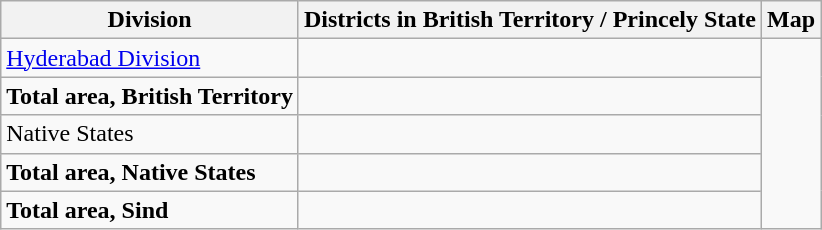<table class="wikitable sortable">
<tr>
<th>Division</th>
<th>Districts in British Territory / Princely State</th>
<th>Map</th>
</tr>
<tr>
<td><a href='#'>Hyderabad Division</a></td>
<td></td>
<td rowspan="5"></td>
</tr>
<tr>
<td><strong>Total area, British Territory</strong></td>
<td></td>
</tr>
<tr>
<td>Native States</td>
<td></td>
</tr>
<tr>
<td><strong>Total area, Native States</strong></td>
<td></td>
</tr>
<tr>
<td><strong>Total area, Sind</strong></td>
<td></td>
</tr>
</table>
